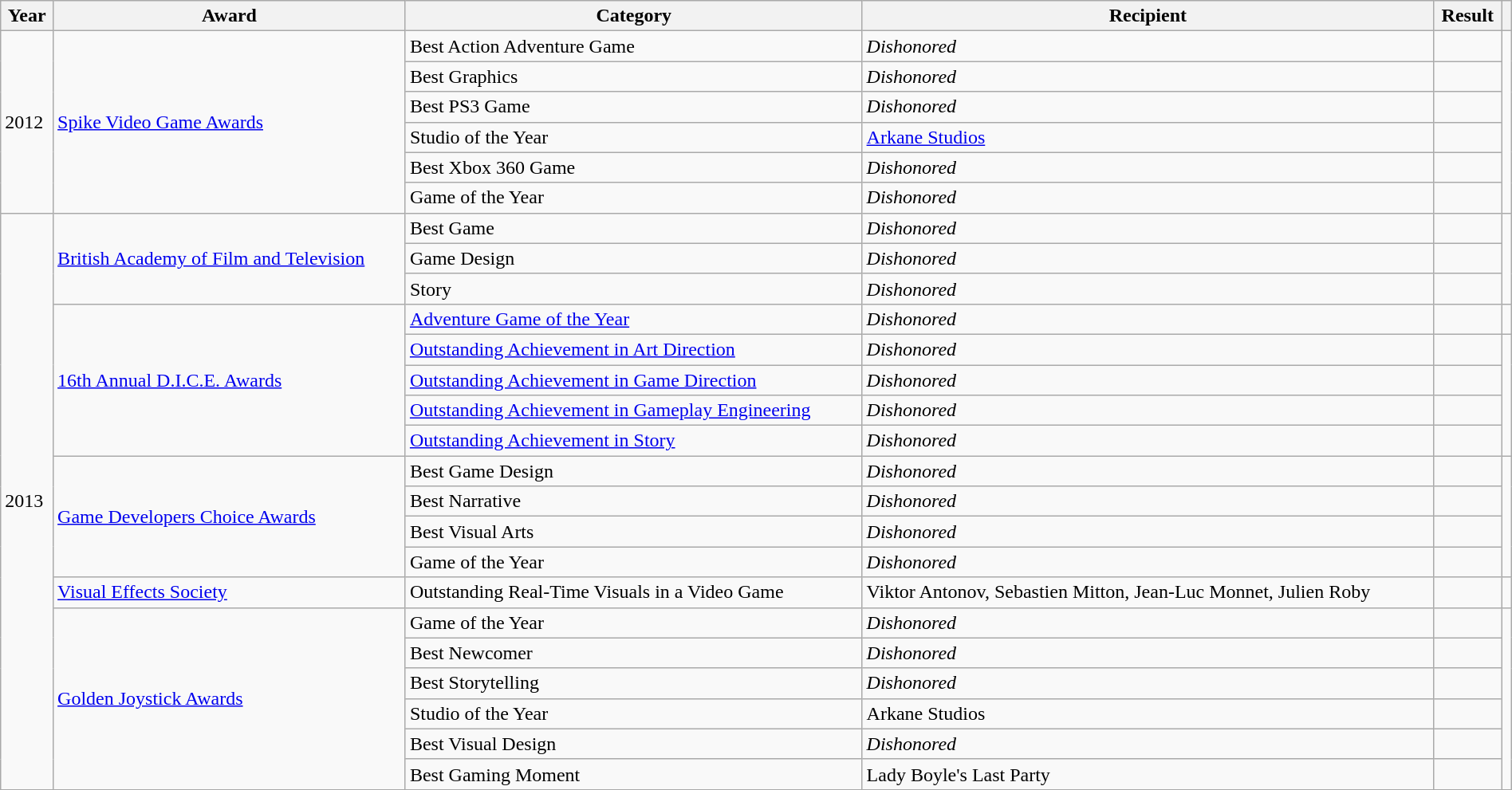<table class="wikitable sortable mw-collapsible mw-collapsed" style="width:100%;">
<tr>
<th>Year</th>
<th>Award</th>
<th>Category</th>
<th>Recipient</th>
<th>Result</th>
<th class="unsortable"></th>
</tr>
<tr>
<td rowspan="6">2012</td>
<td rowspan="6"><a href='#'>Spike Video Game Awards</a></td>
<td>Best Action Adventure Game</td>
<td><em>Dishonored</em></td>
<td></td>
<td rowspan="6" style="text-align:center;"></td>
</tr>
<tr>
<td>Best Graphics</td>
<td><em>Dishonored</em></td>
<td></td>
</tr>
<tr>
<td>Best PS3 Game</td>
<td><em>Dishonored</em></td>
<td></td>
</tr>
<tr>
<td>Studio of the Year</td>
<td><a href='#'>Arkane Studios</a></td>
<td></td>
</tr>
<tr>
<td>Best Xbox 360 Game</td>
<td><em>Dishonored</em></td>
<td></td>
</tr>
<tr>
<td>Game of the Year</td>
<td><em>Dishonored</em></td>
<td></td>
</tr>
<tr>
<td rowspan="20">2013</td>
<td rowspan="3"><a href='#'>British Academy of Film and Television</a></td>
<td>Best Game</td>
<td><em>Dishonored</em></td>
<td></td>
<td rowspan="3" style="text-align:center;"><br></td>
</tr>
<tr>
<td>Game Design</td>
<td><em>Dishonored</em></td>
<td></td>
</tr>
<tr>
<td>Story</td>
<td><em>Dishonored</em></td>
<td></td>
</tr>
<tr>
<td rowspan="5"><a href='#'>16th Annual D.I.C.E. Awards</a></td>
<td><a href='#'>Adventure Game of the Year</a></td>
<td><em>Dishonored</em></td>
<td></td>
<td rowspan="1" style="text-align:center;"></td>
</tr>
<tr>
<td><a href='#'>Outstanding Achievement in Art Direction</a></td>
<td><em>Dishonored</em></td>
<td></td>
<td rowspan="4" style="text-align:center;"></td>
</tr>
<tr>
<td><a href='#'>Outstanding Achievement in Game Direction</a></td>
<td><em>Dishonored</em></td>
<td></td>
</tr>
<tr>
<td><a href='#'>Outstanding Achievement in Gameplay Engineering</a></td>
<td><em>Dishonored</em></td>
<td></td>
</tr>
<tr>
<td><a href='#'>Outstanding Achievement in Story</a></td>
<td><em>Dishonored</em></td>
<td></td>
</tr>
<tr>
<td rowspan="4"><a href='#'>Game Developers Choice Awards</a></td>
<td>Best Game Design</td>
<td><em>Dishonored</em></td>
<td></td>
<td rowspan="4" style="text-align:center;"></td>
</tr>
<tr>
<td>Best Narrative</td>
<td><em>Dishonored</em></td>
<td></td>
</tr>
<tr>
<td>Best Visual Arts</td>
<td><em>Dishonored</em></td>
<td></td>
</tr>
<tr>
<td>Game of the Year</td>
<td><em>Dishonored</em></td>
<td></td>
</tr>
<tr>
<td><a href='#'>Visual Effects Society</a></td>
<td>Outstanding Real-Time Visuals in a Video Game</td>
<td>Viktor Antonov, Sebastien Mitton, Jean-Luc Monnet, Julien Roby</td>
<td></td>
<td style="text-align:center;"></td>
</tr>
<tr>
<td rowspan="6"><a href='#'>Golden Joystick Awards</a></td>
<td>Game of the Year</td>
<td><em>Dishonored</em></td>
<td></td>
<td rowspan="6" style="text-align:center;"></td>
</tr>
<tr>
<td>Best Newcomer</td>
<td><em>Dishonored</em></td>
<td></td>
</tr>
<tr>
<td>Best Storytelling</td>
<td><em>Dishonored</em></td>
<td></td>
</tr>
<tr>
<td>Studio of the Year</td>
<td>Arkane Studios</td>
<td></td>
</tr>
<tr>
<td>Best Visual Design</td>
<td><em>Dishonored</em></td>
<td></td>
</tr>
<tr>
<td>Best Gaming Moment</td>
<td>Lady Boyle's Last Party</td>
<td></td>
</tr>
<tr>
</tr>
</table>
